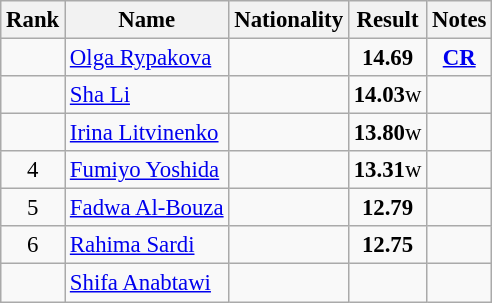<table class="wikitable sortable" style="text-align:center;font-size:95%">
<tr>
<th>Rank</th>
<th>Name</th>
<th>Nationality</th>
<th>Result</th>
<th>Notes</th>
</tr>
<tr>
<td></td>
<td align=left><a href='#'>Olga Rypakova</a></td>
<td align=left></td>
<td><strong>14.69</strong></td>
<td><strong><a href='#'>CR</a></strong></td>
</tr>
<tr>
<td></td>
<td align=left><a href='#'>Sha Li</a></td>
<td align=left></td>
<td><strong>14.03</strong>w</td>
<td></td>
</tr>
<tr>
<td></td>
<td align=left><a href='#'>Irina Litvinenko</a></td>
<td align=left></td>
<td><strong>13.80</strong>w</td>
<td></td>
</tr>
<tr>
<td>4</td>
<td align=left><a href='#'>Fumiyo Yoshida</a></td>
<td align=left></td>
<td><strong>13.31</strong>w</td>
<td></td>
</tr>
<tr>
<td>5</td>
<td align=left><a href='#'>Fadwa Al-Bouza</a></td>
<td align=left></td>
<td><strong>12.79</strong></td>
<td></td>
</tr>
<tr>
<td>6</td>
<td align=left><a href='#'>Rahima Sardi</a></td>
<td align=left></td>
<td><strong>12.75</strong></td>
<td></td>
</tr>
<tr>
<td></td>
<td align=left><a href='#'>Shifa Anabtawi</a></td>
<td align=left></td>
<td><strong></strong></td>
<td></td>
</tr>
</table>
